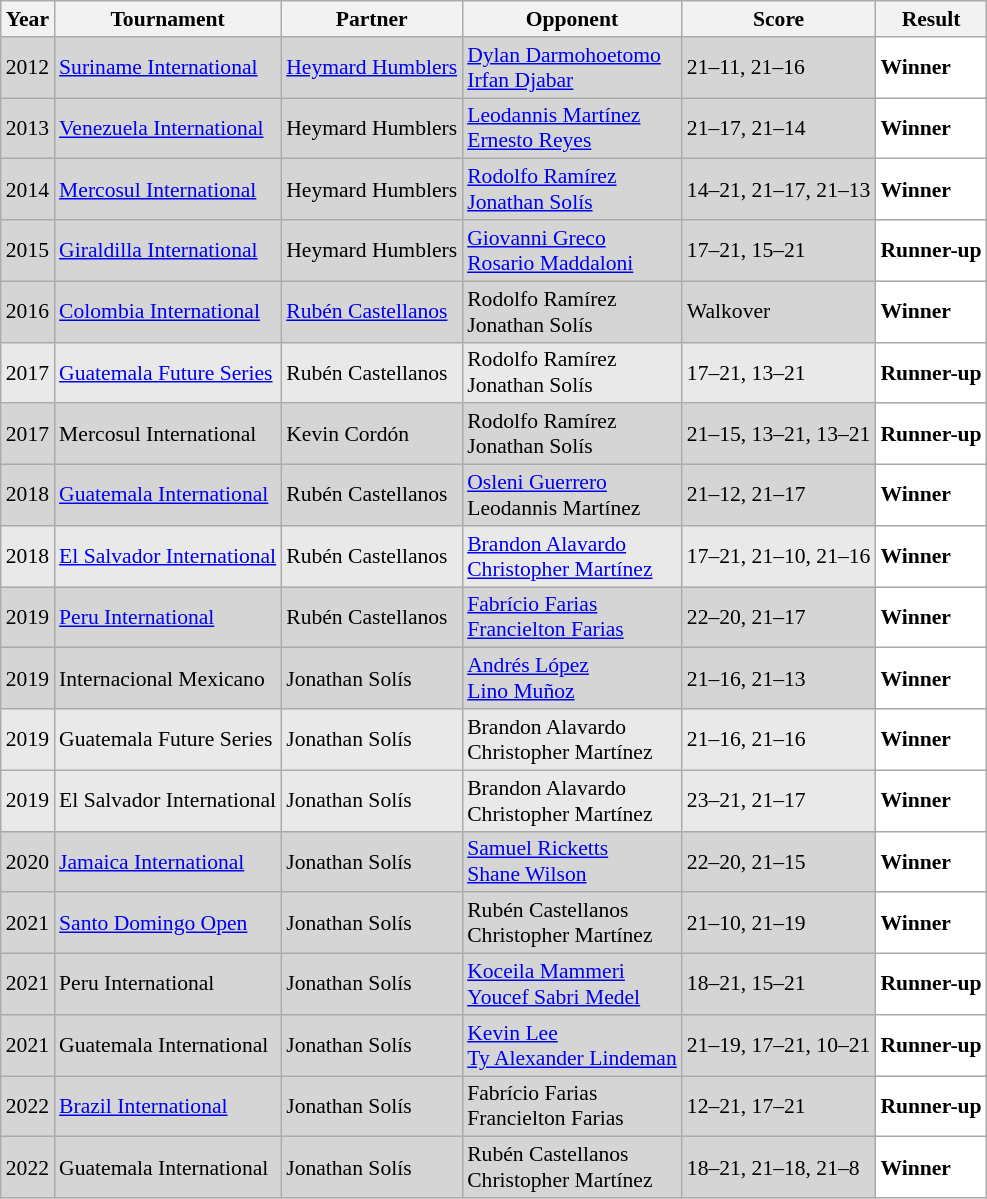<table class="sortable wikitable" style="font-size: 90%;">
<tr>
<th>Year</th>
<th>Tournament</th>
<th>Partner</th>
<th>Opponent</th>
<th>Score</th>
<th>Result</th>
</tr>
<tr style="background:#D5D5D5">
<td align="center">2012</td>
<td align="left"><a href='#'>Suriname International</a></td>
<td align="left"> <a href='#'>Heymard Humblers</a></td>
<td align="left"> <a href='#'>Dylan Darmohoetomo</a><br> <a href='#'>Irfan Djabar</a></td>
<td align="left">21–11, 21–16</td>
<td style="text-align:left; background:white"> <strong>Winner</strong></td>
</tr>
<tr style="background:#D5D5D5">
<td align="center">2013</td>
<td align="left"><a href='#'>Venezuela International</a></td>
<td align="left"> Heymard Humblers</td>
<td align="left"> <a href='#'>Leodannis Martínez</a><br> <a href='#'>Ernesto Reyes</a></td>
<td align="left">21–17, 21–14</td>
<td style="text-align:left; background:white"> <strong>Winner</strong></td>
</tr>
<tr style="background:#D5D5D5">
<td align="center">2014</td>
<td align="left"><a href='#'>Mercosul International</a></td>
<td align="left"> Heymard Humblers</td>
<td align="left"> <a href='#'>Rodolfo Ramírez</a><br> <a href='#'>Jonathan Solís</a></td>
<td align="left">14–21, 21–17, 21–13</td>
<td style="text-align:left; background:white"> <strong>Winner</strong></td>
</tr>
<tr style="background:#D5D5D5">
<td align="center">2015</td>
<td align="left"><a href='#'>Giraldilla International</a></td>
<td align="left"> Heymard Humblers</td>
<td align="left"> <a href='#'>Giovanni Greco</a><br> <a href='#'>Rosario Maddaloni</a></td>
<td align="left">17–21, 15–21</td>
<td style="text-align:left; background:white"> <strong>Runner-up</strong></td>
</tr>
<tr style="background:#D5D5D5">
<td align="center">2016</td>
<td align="left"><a href='#'>Colombia International</a></td>
<td align="left"> <a href='#'>Rubén Castellanos</a></td>
<td align="left"> Rodolfo Ramírez<br> Jonathan Solís</td>
<td align="left">Walkover</td>
<td style="text-align:left; background:white"> <strong>Winner</strong></td>
</tr>
<tr style="background:#E9E9E9">
<td align="center">2017</td>
<td align="left"><a href='#'>Guatemala Future Series</a></td>
<td align="left"> Rubén Castellanos</td>
<td align="left"> Rodolfo Ramírez<br> Jonathan Solís</td>
<td align="left">17–21, 13–21</td>
<td style="text-align:left; background:white"> <strong>Runner-up</strong></td>
</tr>
<tr style="background:#D5D5D5">
<td align="center">2017</td>
<td align="left">Mercosul International</td>
<td align="left"> Kevin Cordón</td>
<td align="left"> Rodolfo Ramírez<br> Jonathan Solís</td>
<td align="left">21–15, 13–21, 13–21</td>
<td style="text-align:left; background:white"> <strong>Runner-up</strong></td>
</tr>
<tr style="background:#D5D5D5">
<td align="center">2018</td>
<td align="left"><a href='#'>Guatemala International</a></td>
<td align="left"> Rubén Castellanos</td>
<td align="left"> <a href='#'>Osleni Guerrero</a><br> Leodannis Martínez</td>
<td align="left">21–12, 21–17</td>
<td style="text-align:left; background:white"> <strong>Winner</strong></td>
</tr>
<tr style="background:#E9E9E9">
<td align="center">2018</td>
<td align="left"><a href='#'>El Salvador International</a></td>
<td align="left"> Rubén Castellanos</td>
<td align="left"> <a href='#'>Brandon Alavardo</a><br> <a href='#'>Christopher Martínez</a></td>
<td align="left">17–21, 21–10, 21–16</td>
<td style="text-align:left; background:white"> <strong>Winner</strong></td>
</tr>
<tr style="background:#D5D5D5">
<td align="center">2019</td>
<td align="left"><a href='#'>Peru International</a></td>
<td align="left"> Rubén Castellanos</td>
<td align="left"> <a href='#'>Fabrício Farias</a><br> <a href='#'>Francielton Farias</a></td>
<td align="left">22–20, 21–17</td>
<td style="text-align:left; background:white"> <strong>Winner</strong></td>
</tr>
<tr style="background:#D5D5D5">
<td align="center">2019</td>
<td align="left">Internacional Mexicano</td>
<td align="left"> Jonathan Solís</td>
<td align="left"> <a href='#'>Andrés López</a><br> <a href='#'>Lino Muñoz</a></td>
<td align="left">21–16, 21–13</td>
<td style="text-align:left; background:white"> <strong>Winner</strong></td>
</tr>
<tr style="background:#E9E9E9">
<td align="center">2019</td>
<td align="left">Guatemala Future Series</td>
<td align="left"> Jonathan Solís</td>
<td align="left"> Brandon Alavardo<br> Christopher Martínez</td>
<td align="left">21–16, 21–16</td>
<td style="text-align:left; background:white"> <strong>Winner</strong></td>
</tr>
<tr style="background:#E9E9E9">
<td align="center">2019</td>
<td align="left">El Salvador International</td>
<td align="left"> Jonathan Solís</td>
<td align="left"> Brandon Alavardo<br> Christopher Martínez</td>
<td align="left">23–21, 21–17</td>
<td style="text-align:left; background:white"> <strong>Winner</strong></td>
</tr>
<tr style="background:#D5D5D5">
<td align="center">2020</td>
<td align="left"><a href='#'>Jamaica International</a></td>
<td align="left"> Jonathan Solís</td>
<td align="left"> <a href='#'>Samuel Ricketts</a><br> <a href='#'>Shane Wilson</a></td>
<td align="left">22–20, 21–15</td>
<td style="text-align:left; background:white"> <strong>Winner</strong></td>
</tr>
<tr bgcolor="#D5D5D5">
<td align="center">2021</td>
<td align="left"><a href='#'>Santo Domingo Open</a></td>
<td align="left"> Jonathan Solís</td>
<td align="left"> Rubén Castellanos<br> Christopher Martínez</td>
<td align="left">21–10, 21–19</td>
<td style="text-align:left; background:white"> <strong>Winner</strong></td>
</tr>
<tr bgcolor="#D5D5D5">
<td align="center">2021</td>
<td align="left">Peru International</td>
<td align="left"> Jonathan Solís</td>
<td align="left"> <a href='#'>Koceila Mammeri</a><br> <a href='#'>Youcef Sabri Medel</a></td>
<td align="left">18–21, 15–21</td>
<td style="text-align:left; background:white"> <strong>Runner-up</strong></td>
</tr>
<tr style="background:#D5D5D5">
<td align="center">2021</td>
<td align="left">Guatemala International</td>
<td align="left"> Jonathan Solís</td>
<td align="left"> <a href='#'>Kevin Lee</a><br> <a href='#'>Ty Alexander Lindeman</a></td>
<td align="left">21–19, 17–21, 10–21</td>
<td style="text-align:left; background:white"> <strong>Runner-up</strong></td>
</tr>
<tr bgcolor="#D5D5D5">
<td align="center">2022</td>
<td align="left"><a href='#'>Brazil International</a></td>
<td align="left"> Jonathan Solís</td>
<td align="left"> Fabrício Farias<br> Francielton Farias</td>
<td align="left">12–21, 17–21</td>
<td style="text-align:left; background:white"> <strong>Runner-up</strong></td>
</tr>
<tr style="background:#D5D5D5">
<td align="center">2022</td>
<td align="left">Guatemala International</td>
<td align="left"> Jonathan Solís</td>
<td align="left"> Rubén Castellanos<br> Christopher Martínez</td>
<td align="left">18–21, 21–18, 21–8</td>
<td style="text-align:left; background:white"> <strong>Winner</strong></td>
</tr>
</table>
